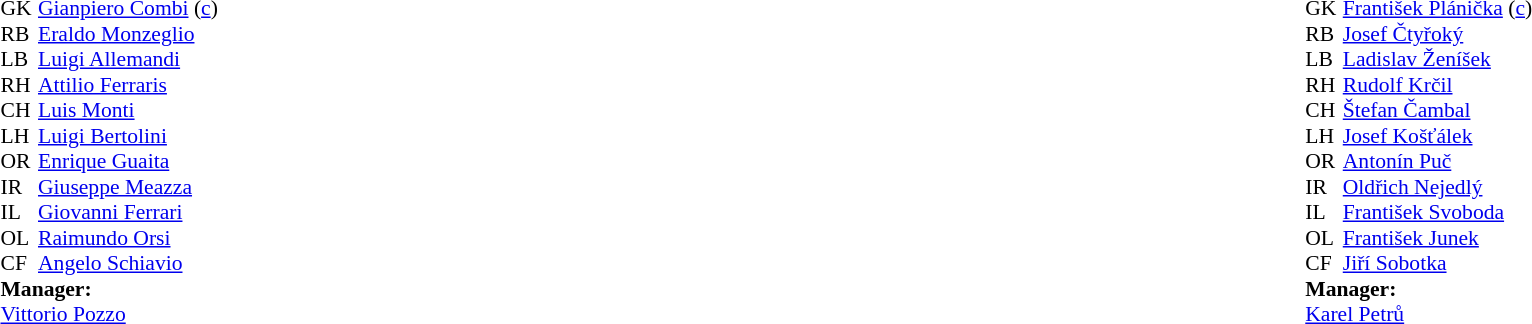<table width="100%">
<tr>
<td valign="top" width="50%"><br><table style="font-size: 90%" cellspacing="0" cellpadding="0">
<tr>
<td colspan="4"></td>
</tr>
<tr>
<th width="25"></th>
</tr>
<tr>
<td>GK</td>
<td><a href='#'>Gianpiero Combi</a> (<a href='#'>c</a>)</td>
</tr>
<tr>
<td>RB</td>
<td><a href='#'>Eraldo Monzeglio</a></td>
</tr>
<tr>
<td>LB</td>
<td><a href='#'>Luigi Allemandi</a></td>
</tr>
<tr>
<td>RH</td>
<td><a href='#'>Attilio Ferraris</a></td>
</tr>
<tr>
<td>CH</td>
<td><a href='#'>Luis Monti</a></td>
</tr>
<tr>
<td>LH</td>
<td><a href='#'>Luigi Bertolini</a></td>
</tr>
<tr>
<td>OR</td>
<td><a href='#'>Enrique Guaita</a></td>
</tr>
<tr>
<td>IR</td>
<td><a href='#'>Giuseppe Meazza</a></td>
</tr>
<tr>
<td>IL</td>
<td><a href='#'>Giovanni Ferrari</a></td>
</tr>
<tr>
<td>OL</td>
<td><a href='#'>Raimundo Orsi</a></td>
</tr>
<tr>
<td>CF</td>
<td><a href='#'>Angelo Schiavio</a></td>
</tr>
<tr>
<td colspan="4"><strong>Manager:</strong></td>
</tr>
<tr>
<td colspan="4"> <a href='#'>Vittorio Pozzo</a></td>
</tr>
</table>
</td>
<td valign="top"></td>
<td valign="top" width="50%"><br><table style="font-size: 90%" cellspacing="0" cellpadding="0" align=center>
<tr>
<td colspan="4"></td>
</tr>
<tr>
<th width="25"></th>
</tr>
<tr>
<td>GK</td>
<td><a href='#'>František Plánička</a> (<a href='#'>c</a>)</td>
</tr>
<tr>
<td>RB</td>
<td><a href='#'>Josef Čtyřoký</a></td>
</tr>
<tr>
<td>LB</td>
<td><a href='#'>Ladislav Ženíšek</a></td>
</tr>
<tr>
<td>RH</td>
<td><a href='#'>Rudolf Krčil</a></td>
</tr>
<tr>
<td>CH</td>
<td><a href='#'>Štefan Čambal</a></td>
</tr>
<tr>
<td>LH</td>
<td><a href='#'>Josef Košťálek</a></td>
</tr>
<tr>
<td>OR</td>
<td><a href='#'>Antonín Puč</a></td>
</tr>
<tr>
<td>IR</td>
<td><a href='#'>Oldřich Nejedlý</a></td>
</tr>
<tr>
<td>IL</td>
<td><a href='#'>František Svoboda</a></td>
</tr>
<tr>
<td>OL</td>
<td><a href='#'>František Junek</a></td>
</tr>
<tr>
<td>CF</td>
<td><a href='#'>Jiří Sobotka</a></td>
</tr>
<tr>
<td colspan="4"><strong>Manager:</strong></td>
</tr>
<tr>
<td colspan="4"> <a href='#'>Karel Petrů</a></td>
</tr>
</table>
</td>
</tr>
</table>
